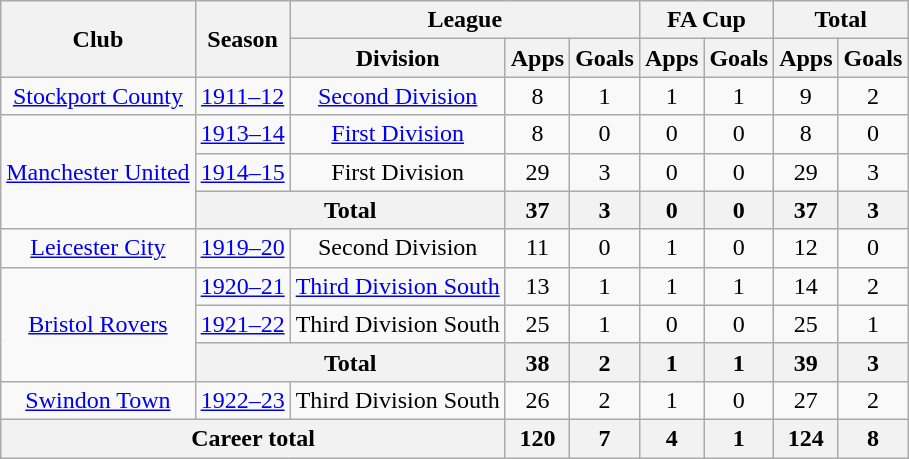<table class="wikitable" style="text-align: center;">
<tr>
<th rowspan="2">Club</th>
<th rowspan="2">Season</th>
<th colspan="3">League</th>
<th colspan="2">FA Cup</th>
<th colspan="2">Total</th>
</tr>
<tr>
<th>Division</th>
<th>Apps</th>
<th>Goals</th>
<th>Apps</th>
<th>Goals</th>
<th>Apps</th>
<th>Goals</th>
</tr>
<tr>
<td><a href='#'>Stockport County</a></td>
<td><a href='#'>1911–12</a></td>
<td><a href='#'>Second Division</a></td>
<td>8</td>
<td>1</td>
<td>1</td>
<td>1</td>
<td>9</td>
<td>2</td>
</tr>
<tr>
<td rowspan="3"><a href='#'>Manchester United</a></td>
<td><a href='#'>1913–14</a></td>
<td><a href='#'>First Division</a></td>
<td>8</td>
<td>0</td>
<td>0</td>
<td>0</td>
<td>8</td>
<td>0</td>
</tr>
<tr>
<td><a href='#'>1914–15</a></td>
<td>First Division</td>
<td>29</td>
<td>3</td>
<td>0</td>
<td>0</td>
<td>29</td>
<td>3</td>
</tr>
<tr>
<th colspan="2">Total</th>
<th>37</th>
<th>3</th>
<th>0</th>
<th>0</th>
<th>37</th>
<th>3</th>
</tr>
<tr>
<td><a href='#'>Leicester City</a></td>
<td><a href='#'>1919–20</a></td>
<td>Second Division</td>
<td>11</td>
<td>0</td>
<td>1</td>
<td>0</td>
<td>12</td>
<td>0</td>
</tr>
<tr>
<td rowspan="3"><a href='#'>Bristol Rovers</a></td>
<td><a href='#'>1920–21</a></td>
<td><a href='#'>Third Division South</a></td>
<td>13</td>
<td>1</td>
<td>1</td>
<td>1</td>
<td>14</td>
<td>2</td>
</tr>
<tr>
<td><a href='#'>1921–22</a></td>
<td>Third Division South</td>
<td>25</td>
<td>1</td>
<td>0</td>
<td>0</td>
<td>25</td>
<td>1</td>
</tr>
<tr>
<th colspan="2">Total</th>
<th>38</th>
<th>2</th>
<th>1</th>
<th>1</th>
<th>39</th>
<th>3</th>
</tr>
<tr>
<td><a href='#'>Swindon Town</a></td>
<td><a href='#'>1922–23</a></td>
<td>Third Division South</td>
<td>26</td>
<td>2</td>
<td>1</td>
<td>0</td>
<td>27</td>
<td>2</td>
</tr>
<tr>
<th colspan="3">Career total</th>
<th>120</th>
<th>7</th>
<th>4</th>
<th>1</th>
<th>124</th>
<th>8</th>
</tr>
</table>
